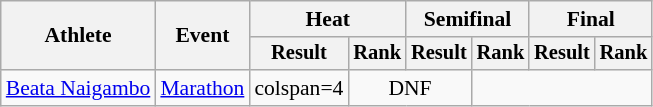<table class="wikitable" style="font-size:90%">
<tr>
<th rowspan="2">Athlete</th>
<th rowspan="2">Event</th>
<th colspan="2">Heat</th>
<th colspan="2">Semifinal</th>
<th colspan="2">Final</th>
</tr>
<tr style="font-size:95%">
<th>Result</th>
<th>Rank</th>
<th>Result</th>
<th>Rank</th>
<th>Result</th>
<th>Rank</th>
</tr>
<tr style=text-align:center>
<td style=text-align:left><a href='#'>Beata Naigambo</a></td>
<td style=text-align:left><a href='#'>Marathon</a></td>
<td>colspan=4 </td>
<td colspan=2>DNF</td>
</tr>
</table>
